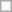<table class="wikitable">
<tr>
<td></td>
</tr>
</table>
